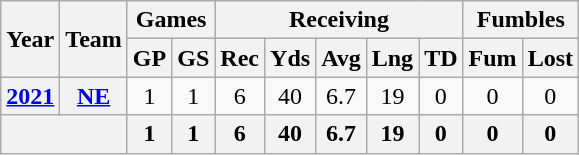<table class="wikitable" style="text-align:center;">
<tr>
<th rowspan="2">Year</th>
<th rowspan="2">Team</th>
<th colspan="2">Games</th>
<th colspan="5">Receiving</th>
<th colspan="2">Fumbles</th>
</tr>
<tr>
<th>GP</th>
<th>GS</th>
<th>Rec</th>
<th>Yds</th>
<th>Avg</th>
<th>Lng</th>
<th>TD</th>
<th>Fum</th>
<th>Lost</th>
</tr>
<tr>
<th><a href='#'>2021</a></th>
<th><a href='#'>NE</a></th>
<td>1</td>
<td>1</td>
<td>6</td>
<td>40</td>
<td>6.7</td>
<td>19</td>
<td>0</td>
<td>0</td>
<td>0</td>
</tr>
<tr>
<th colspan="2"></th>
<th>1</th>
<th>1</th>
<th>6</th>
<th>40</th>
<th>6.7</th>
<th>19</th>
<th>0</th>
<th>0</th>
<th>0</th>
</tr>
</table>
